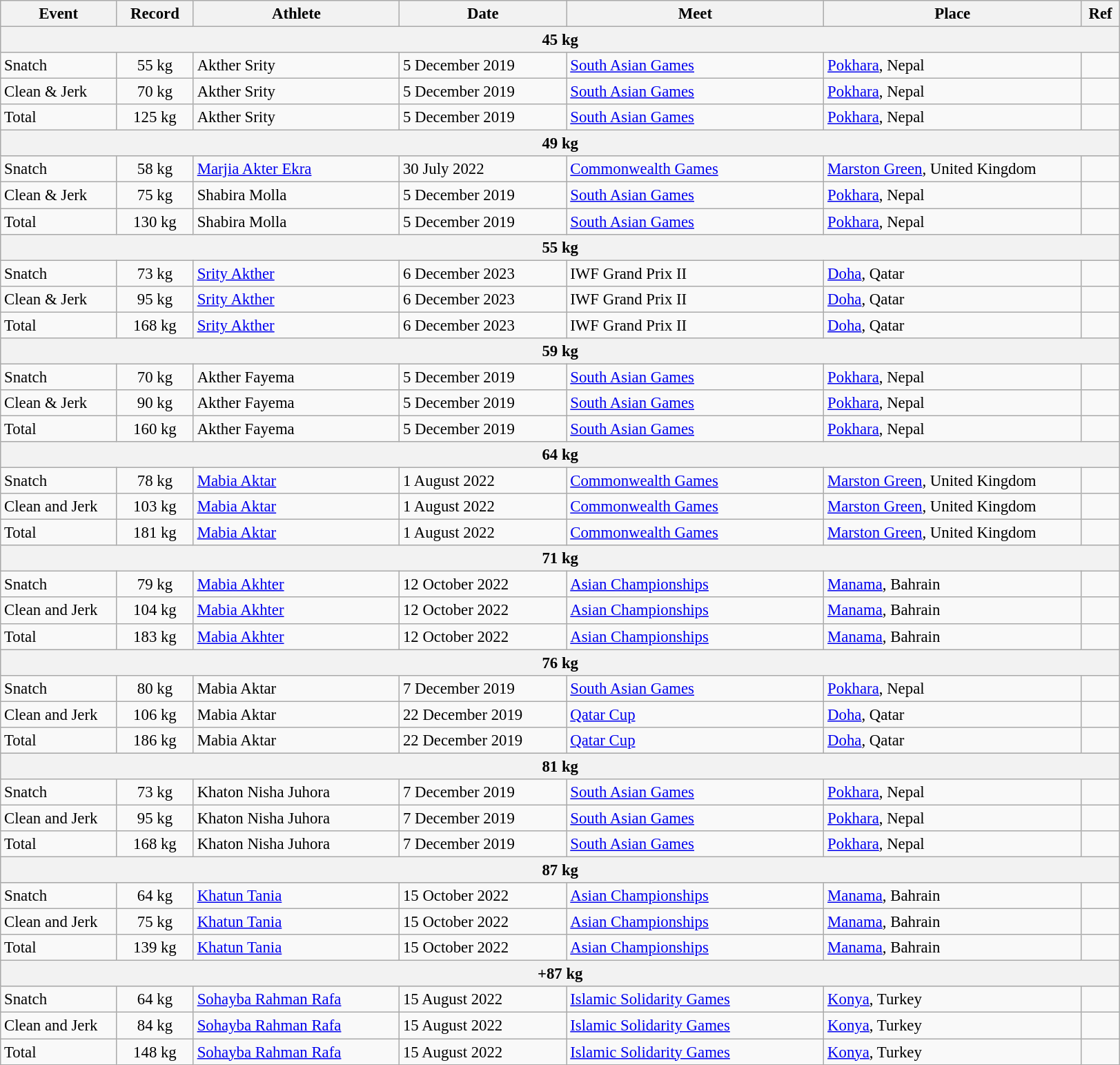<table class="wikitable" style="font-size:95%;">
<tr>
<th width=9%>Event</th>
<th width=6%>Record</th>
<th width=16%>Athlete</th>
<th width=13%>Date</th>
<th width=20%>Meet</th>
<th width=20%>Place</th>
<th width=3%>Ref</th>
</tr>
<tr bgcolor="#DDDDDD">
<th colspan="7">45 kg</th>
</tr>
<tr>
<td>Snatch</td>
<td align="center">55 kg</td>
<td>Akther Srity</td>
<td>5 December 2019</td>
<td><a href='#'>South Asian Games</a></td>
<td><a href='#'>Pokhara</a>, Nepal</td>
<td></td>
</tr>
<tr>
<td>Clean & Jerk</td>
<td align="center">70 kg</td>
<td>Akther Srity</td>
<td>5 December 2019</td>
<td><a href='#'>South Asian Games</a></td>
<td><a href='#'>Pokhara</a>, Nepal</td>
<td></td>
</tr>
<tr>
<td>Total</td>
<td align="center">125 kg</td>
<td>Akther Srity</td>
<td>5 December 2019</td>
<td><a href='#'>South Asian Games</a></td>
<td><a href='#'>Pokhara</a>, Nepal</td>
<td></td>
</tr>
<tr bgcolor="#DDDDDD">
<th colspan="7">49 kg</th>
</tr>
<tr>
<td>Snatch</td>
<td align="center">58 kg</td>
<td><a href='#'>Marjia Akter Ekra</a></td>
<td>30 July 2022</td>
<td><a href='#'>Commonwealth Games</a></td>
<td><a href='#'>Marston Green</a>, United Kingdom</td>
<td></td>
</tr>
<tr>
<td>Clean & Jerk</td>
<td align="center">75 kg</td>
<td>Shabira Molla</td>
<td>5 December 2019</td>
<td><a href='#'>South Asian Games</a></td>
<td><a href='#'>Pokhara</a>, Nepal</td>
<td></td>
</tr>
<tr>
<td>Total</td>
<td align="center">130 kg</td>
<td>Shabira Molla</td>
<td>5 December 2019</td>
<td><a href='#'>South Asian Games</a></td>
<td><a href='#'>Pokhara</a>, Nepal</td>
<td></td>
</tr>
<tr bgcolor="#DDDDDD">
<th colspan="7">55 kg</th>
</tr>
<tr>
<td>Snatch</td>
<td align="center">73 kg</td>
<td><a href='#'>Srity Akther</a></td>
<td>6 December 2023</td>
<td>IWF Grand Prix II</td>
<td><a href='#'>Doha</a>, Qatar</td>
<td></td>
</tr>
<tr>
<td>Clean & Jerk</td>
<td align="center">95 kg</td>
<td><a href='#'>Srity Akther</a></td>
<td>6 December 2023</td>
<td>IWF Grand Prix II</td>
<td><a href='#'>Doha</a>, Qatar</td>
<td></td>
</tr>
<tr>
<td>Total</td>
<td align="center">168 kg</td>
<td><a href='#'>Srity Akther</a></td>
<td>6 December 2023</td>
<td>IWF Grand Prix II</td>
<td><a href='#'>Doha</a>, Qatar</td>
<td></td>
</tr>
<tr bgcolor="#DDDDDD">
<th colspan="7">59 kg</th>
</tr>
<tr>
<td>Snatch</td>
<td align="center">70 kg</td>
<td>Akther Fayema</td>
<td>5 December 2019</td>
<td><a href='#'>South Asian Games</a></td>
<td><a href='#'>Pokhara</a>, Nepal</td>
<td></td>
</tr>
<tr>
<td>Clean & Jerk</td>
<td align="center">90 kg</td>
<td>Akther Fayema</td>
<td>5 December 2019</td>
<td><a href='#'>South Asian Games</a></td>
<td><a href='#'>Pokhara</a>, Nepal</td>
<td></td>
</tr>
<tr>
<td>Total</td>
<td align="center">160 kg</td>
<td>Akther Fayema</td>
<td>5 December 2019</td>
<td><a href='#'>South Asian Games</a></td>
<td><a href='#'>Pokhara</a>, Nepal</td>
<td></td>
</tr>
<tr bgcolor="#DDDDDD">
<th colspan="7">64 kg</th>
</tr>
<tr>
<td>Snatch</td>
<td align="center">78 kg</td>
<td><a href='#'>Mabia Aktar</a></td>
<td>1 August 2022</td>
<td><a href='#'>Commonwealth Games</a></td>
<td><a href='#'>Marston Green</a>, United Kingdom</td>
<td></td>
</tr>
<tr>
<td>Clean and Jerk</td>
<td align="center">103 kg</td>
<td><a href='#'>Mabia Aktar</a></td>
<td>1 August 2022</td>
<td><a href='#'>Commonwealth Games</a></td>
<td><a href='#'>Marston Green</a>, United Kingdom</td>
<td></td>
</tr>
<tr>
<td>Total</td>
<td align="center">181 kg</td>
<td><a href='#'>Mabia Aktar</a></td>
<td>1 August 2022</td>
<td><a href='#'>Commonwealth Games</a></td>
<td><a href='#'>Marston Green</a>, United Kingdom</td>
<td></td>
</tr>
<tr bgcolor="#DDDDDD">
<th colspan="7">71 kg</th>
</tr>
<tr>
<td>Snatch</td>
<td align="center">79 kg</td>
<td><a href='#'>Mabia Akhter</a></td>
<td>12 October 2022</td>
<td><a href='#'>Asian Championships</a></td>
<td><a href='#'>Manama</a>, Bahrain</td>
<td></td>
</tr>
<tr>
<td>Clean and Jerk</td>
<td align="center">104 kg</td>
<td><a href='#'>Mabia Akhter</a></td>
<td>12 October 2022</td>
<td><a href='#'>Asian Championships</a></td>
<td><a href='#'>Manama</a>, Bahrain</td>
<td></td>
</tr>
<tr>
<td>Total</td>
<td align="center">183 kg</td>
<td><a href='#'>Mabia Akhter</a></td>
<td>12 October 2022</td>
<td><a href='#'>Asian Championships</a></td>
<td><a href='#'>Manama</a>, Bahrain</td>
<td></td>
</tr>
<tr bgcolor="#DDDDDD">
<th colspan="7">76 kg</th>
</tr>
<tr>
<td>Snatch</td>
<td align="center">80 kg</td>
<td>Mabia Aktar</td>
<td>7 December 2019</td>
<td><a href='#'>South Asian Games</a></td>
<td><a href='#'>Pokhara</a>, Nepal</td>
<td></td>
</tr>
<tr>
<td>Clean and Jerk</td>
<td align="center">106 kg</td>
<td>Mabia Aktar</td>
<td>22 December 2019</td>
<td><a href='#'>Qatar Cup</a></td>
<td><a href='#'>Doha</a>, Qatar</td>
<td></td>
</tr>
<tr>
<td>Total</td>
<td align="center">186 kg</td>
<td>Mabia Aktar</td>
<td>22 December 2019</td>
<td><a href='#'>Qatar Cup</a></td>
<td><a href='#'>Doha</a>, Qatar</td>
<td></td>
</tr>
<tr bgcolor="#DDDDDD">
<th colspan="7">81 kg</th>
</tr>
<tr>
<td>Snatch</td>
<td align="center">73 kg</td>
<td>Khaton Nisha Juhora</td>
<td>7 December 2019</td>
<td><a href='#'>South Asian Games</a></td>
<td><a href='#'>Pokhara</a>, Nepal</td>
<td></td>
</tr>
<tr>
<td>Clean and Jerk</td>
<td align="center">95 kg</td>
<td>Khaton Nisha Juhora</td>
<td>7 December 2019</td>
<td><a href='#'>South Asian Games</a></td>
<td><a href='#'>Pokhara</a>, Nepal</td>
<td></td>
</tr>
<tr>
<td>Total</td>
<td align="center">168 kg</td>
<td>Khaton Nisha Juhora</td>
<td>7 December 2019</td>
<td><a href='#'>South Asian Games</a></td>
<td><a href='#'>Pokhara</a>, Nepal</td>
<td></td>
</tr>
<tr bgcolor="#DDDDDD">
<th colspan="7">87 kg</th>
</tr>
<tr>
<td>Snatch</td>
<td align="center">64 kg</td>
<td><a href='#'>Khatun Tania</a></td>
<td>15 October 2022</td>
<td><a href='#'>Asian Championships</a></td>
<td><a href='#'>Manama</a>, Bahrain</td>
<td></td>
</tr>
<tr>
<td>Clean and Jerk</td>
<td align="center">75 kg</td>
<td><a href='#'>Khatun Tania</a></td>
<td>15 October 2022</td>
<td><a href='#'>Asian Championships</a></td>
<td><a href='#'>Manama</a>, Bahrain</td>
<td></td>
</tr>
<tr>
<td>Total</td>
<td align="center">139 kg</td>
<td><a href='#'>Khatun Tania</a></td>
<td>15 October 2022</td>
<td><a href='#'>Asian Championships</a></td>
<td><a href='#'>Manama</a>, Bahrain</td>
<td></td>
</tr>
<tr bgcolor="#DDDDDD">
<th colspan="7">+87 kg</th>
</tr>
<tr>
<td>Snatch</td>
<td align="center">64 kg</td>
<td><a href='#'>Sohayba Rahman Rafa</a></td>
<td>15 August 2022</td>
<td><a href='#'>Islamic Solidarity Games</a></td>
<td><a href='#'>Konya</a>, Turkey</td>
<td></td>
</tr>
<tr>
<td>Clean and Jerk</td>
<td align="center">84 kg</td>
<td><a href='#'>Sohayba Rahman Rafa</a></td>
<td>15 August 2022</td>
<td><a href='#'>Islamic Solidarity Games</a></td>
<td><a href='#'>Konya</a>, Turkey</td>
<td></td>
</tr>
<tr>
<td>Total</td>
<td align="center">148 kg</td>
<td><a href='#'>Sohayba Rahman Rafa</a></td>
<td>15 August 2022</td>
<td><a href='#'>Islamic Solidarity Games</a></td>
<td><a href='#'>Konya</a>, Turkey</td>
<td></td>
</tr>
</table>
